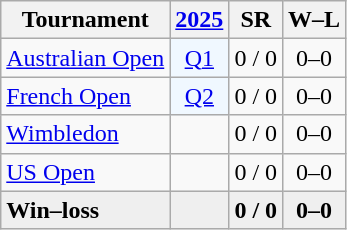<table class=wikitable style=text-align:center>
<tr>
<th>Tournament</th>
<th><a href='#'>2025</a></th>
<th>SR</th>
<th>W–L</th>
</tr>
<tr>
<td style=text-align:left><a href='#'>Australian Open</a></td>
<td bgcolor=#f0f8ff><a href='#'>Q1</a></td>
<td>0 / 0</td>
<td>0–0</td>
</tr>
<tr>
<td style=text-align:left><a href='#'>French Open</a></td>
<td bgcolor=#f0f8ff><a href='#'>Q2</a></td>
<td>0 / 0</td>
<td>0–0</td>
</tr>
<tr>
<td style=text-align:left><a href='#'>Wimbledon</a></td>
<td></td>
<td>0 / 0</td>
<td>0–0</td>
</tr>
<tr>
<td style=text-align:left><a href='#'>US Open</a></td>
<td></td>
<td>0 / 0</td>
<td>0–0</td>
</tr>
<tr style=background:#efefef;font-weight:bold>
<td style=text-align:left>Win–loss</td>
<td></td>
<td>0 / 0</td>
<td>0–0</td>
</tr>
</table>
